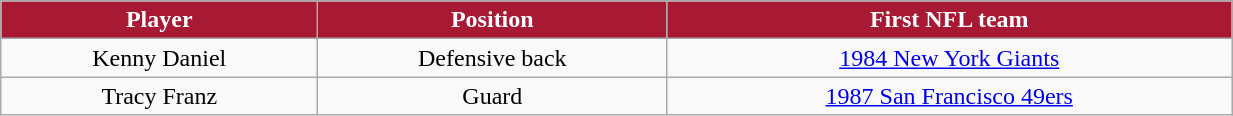<table class="wikitable" width="65%">
<tr align="center" style="background:#A81933;color:#FFFFFF;">
<td><strong>Player</strong></td>
<td><strong>Position</strong></td>
<td><strong>First NFL team</strong></td>
</tr>
<tr align="center" bgcolor="">
<td>Kenny Daniel</td>
<td>Defensive back</td>
<td><a href='#'>1984 New York Giants</a></td>
</tr>
<tr align="center" bgcolor="">
<td>Tracy Franz</td>
<td>Guard</td>
<td><a href='#'>1987 San Francisco 49ers</a></td>
</tr>
</table>
